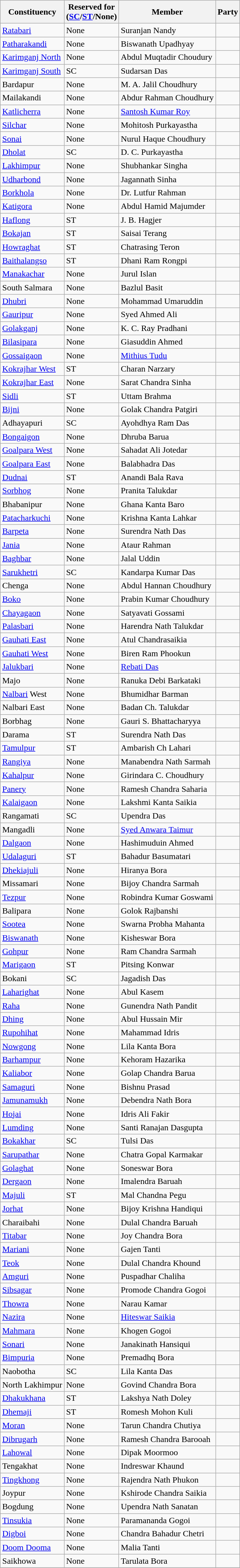<table class="wikitable sortable">
<tr>
<th>Constituency</th>
<th>Reserved for<br>(<a href='#'>SC</a>/<a href='#'>ST</a>/None)</th>
<th>Member</th>
<th colspan=2>Party</th>
</tr>
<tr>
<td><a href='#'>Ratabari</a></td>
<td>None</td>
<td>Suranjan Nandy</td>
<td></td>
</tr>
<tr>
<td><a href='#'>Patharakandi</a></td>
<td>None</td>
<td>Biswanath Upadhyay</td>
<td></td>
</tr>
<tr>
<td><a href='#'>Karimganj North</a></td>
<td>None</td>
<td>Abdul Muqtadir Choudury</td>
<td></td>
</tr>
<tr>
<td><a href='#'>Karimganj South</a></td>
<td>SC</td>
<td>Sudarsan Das</td>
<td></td>
</tr>
<tr>
<td>Bardapur</td>
<td>None</td>
<td>M. A. Jalil Choudhury</td>
<td></td>
</tr>
<tr>
<td>Mailakandi</td>
<td>None</td>
<td>Abdur Rahman Choudhury</td>
<td></td>
</tr>
<tr>
<td><a href='#'>Katlicherra</a></td>
<td>None</td>
<td><a href='#'>Santosh Kumar Roy</a></td>
<td></td>
</tr>
<tr>
<td><a href='#'>Silchar</a></td>
<td>None</td>
<td>Mohitosh Purkayastha</td>
<td></td>
</tr>
<tr>
<td><a href='#'>Sonai</a></td>
<td>None</td>
<td>Nurul Haque Choudhury</td>
<td></td>
</tr>
<tr>
<td><a href='#'>Dholat</a></td>
<td>SC</td>
<td>D. C. Purkayastha</td>
<td></td>
</tr>
<tr>
<td><a href='#'>Lakhimpur</a></td>
<td>None</td>
<td>Shubhankar Singha</td>
<td></td>
</tr>
<tr>
<td><a href='#'>Udharbond</a></td>
<td>None</td>
<td>Jagannath Sinha</td>
<td></td>
</tr>
<tr>
<td><a href='#'>Borkhola</a></td>
<td>None</td>
<td>Dr. Lutfur Rahman</td>
<td></td>
</tr>
<tr>
<td><a href='#'>Katigora</a></td>
<td>None</td>
<td>Abdul Hamid Majumder</td>
<td></td>
</tr>
<tr>
<td><a href='#'>Haflong</a></td>
<td>ST</td>
<td>J. B. Hagjer</td>
<td></td>
</tr>
<tr>
<td><a href='#'>Bokajan</a></td>
<td>ST</td>
<td>Saisai Terang</td>
<td></td>
</tr>
<tr>
<td><a href='#'>Howraghat</a></td>
<td>ST</td>
<td>Chatrasing Teron</td>
<td></td>
</tr>
<tr>
<td><a href='#'>Baithalangso</a></td>
<td>ST</td>
<td>Dhani Ram Rongpi</td>
<td></td>
</tr>
<tr>
<td><a href='#'>Manakachar</a></td>
<td>None</td>
<td>Jurul Islan</td>
<td></td>
</tr>
<tr>
<td>South Salmara</td>
<td>None</td>
<td>Bazlul Basit</td>
<td></td>
</tr>
<tr>
<td><a href='#'>Dhubri</a></td>
<td>None</td>
<td>Mohammad Umaruddin</td>
<td></td>
</tr>
<tr>
<td><a href='#'>Gauripur</a></td>
<td>None</td>
<td>Syed Ahmed Ali</td>
<td></td>
</tr>
<tr>
<td><a href='#'>Golakganj</a></td>
<td>None</td>
<td>K. C. Ray Pradhani</td>
<td></td>
</tr>
<tr>
<td><a href='#'>Bilasipara</a></td>
<td>None</td>
<td>Giasuddin Ahmed</td>
<td></td>
</tr>
<tr>
<td><a href='#'>Gossaigaon</a></td>
<td>None</td>
<td><a href='#'>Mithius Tudu</a></td>
<td></td>
</tr>
<tr>
<td><a href='#'>Kokrajhar West</a></td>
<td>ST</td>
<td>Charan Narzary</td>
<td></td>
</tr>
<tr>
<td><a href='#'>Kokrajhar East</a></td>
<td>None</td>
<td>Sarat Chandra Sinha</td>
<td></td>
</tr>
<tr>
<td><a href='#'>Sidli</a></td>
<td>ST</td>
<td>Uttam Brahma</td>
<td></td>
</tr>
<tr>
<td><a href='#'>Bijni</a></td>
<td>None</td>
<td>Golak Chandra Patgiri</td>
<td></td>
</tr>
<tr>
<td>Adhayapuri</td>
<td>SC</td>
<td>Ayohdhya Ram Das</td>
<td></td>
</tr>
<tr>
<td><a href='#'>Bongaigon</a></td>
<td>None</td>
<td>Dhruba Barua</td>
<td></td>
</tr>
<tr>
<td><a href='#'>Goalpara West</a></td>
<td>None</td>
<td>Sahadat Ali Jotedar</td>
<td></td>
</tr>
<tr>
<td><a href='#'>Goalpara East</a></td>
<td>None</td>
<td>Balabhadra Das</td>
<td></td>
</tr>
<tr>
<td><a href='#'>Dudnai</a></td>
<td>ST</td>
<td>Anandi Bala Rava</td>
<td></td>
</tr>
<tr>
<td><a href='#'>Sorbhog</a></td>
<td>None</td>
<td>Pranita Talukdar</td>
<td></td>
</tr>
<tr>
<td>Bhabanipur</td>
<td>None</td>
<td>Ghana Kanta Baro</td>
<td></td>
</tr>
<tr>
<td><a href='#'>Patacharkuchi</a></td>
<td>None</td>
<td>Krishna Kanta Lahkar</td>
<td></td>
</tr>
<tr>
<td><a href='#'>Barpeta</a></td>
<td>None</td>
<td>Surendra Nath Das</td>
<td></td>
</tr>
<tr>
<td><a href='#'>Jania</a></td>
<td>None</td>
<td>Ataur Rahman</td>
<td></td>
</tr>
<tr>
<td><a href='#'>Baghbar</a></td>
<td>None</td>
<td>Jalal Uddin</td>
<td></td>
</tr>
<tr>
<td><a href='#'>Sarukhetri</a></td>
<td>SC</td>
<td>Kandarpa Kumar Das</td>
<td></td>
</tr>
<tr>
<td>Chenga</td>
<td>None</td>
<td>Abdul Hannan Choudhury</td>
<td></td>
</tr>
<tr>
<td><a href='#'>Boko</a></td>
<td>None</td>
<td>Prabin Kumar Choudhury</td>
<td></td>
</tr>
<tr>
<td><a href='#'>Chayagaon</a></td>
<td>None</td>
<td>Satyavati Gossami</td>
<td></td>
</tr>
<tr>
<td><a href='#'>Palasbari</a></td>
<td>None</td>
<td>Harendra Nath Talukdar</td>
<td></td>
</tr>
<tr>
<td><a href='#'>Gauhati East</a></td>
<td>None</td>
<td>Atul Chandrasaikia</td>
<td></td>
</tr>
<tr>
<td><a href='#'>Gauhati West</a></td>
<td>None</td>
<td>Biren Ram Phookun</td>
<td></td>
</tr>
<tr>
<td><a href='#'>Jalukbari</a></td>
<td>None</td>
<td><a href='#'>Rebati Das</a></td>
<td></td>
</tr>
<tr>
<td>Majo</td>
<td>None</td>
<td>Ranuka Debi Barkataki</td>
<td></td>
</tr>
<tr>
<td><a href='#'>Nalbari</a> West</td>
<td>None</td>
<td>Bhumidhar Barman</td>
<td></td>
</tr>
<tr>
<td>Nalbari East</td>
<td>None</td>
<td>Badan Ch. Talukdar</td>
<td></td>
</tr>
<tr>
<td>Borbhag</td>
<td>None</td>
<td>Gauri S. Bhattacharyya</td>
<td></td>
</tr>
<tr>
<td>Darama</td>
<td>ST</td>
<td>Surendra Nath Das</td>
<td></td>
</tr>
<tr>
<td><a href='#'>Tamulpur</a></td>
<td>ST</td>
<td>Ambarish Ch Lahari</td>
<td></td>
</tr>
<tr>
<td><a href='#'>Rangiya</a></td>
<td>None</td>
<td>Manabendra Nath Sarmah</td>
<td></td>
</tr>
<tr>
<td><a href='#'>Kahalpur</a></td>
<td>None</td>
<td>Girindara C. Choudhury</td>
<td></td>
</tr>
<tr>
<td><a href='#'>Panery</a></td>
<td>None</td>
<td>Ramesh Chandra Saharia</td>
<td></td>
</tr>
<tr>
<td><a href='#'>Kalaigaon</a></td>
<td>None</td>
<td>Lakshmi Kanta Saikia</td>
<td></td>
</tr>
<tr>
<td>Rangamati</td>
<td>SC</td>
<td>Upendra Das</td>
<td></td>
</tr>
<tr>
<td>Mangadli</td>
<td>None</td>
<td><a href='#'>Syed Anwara Taimur</a></td>
<td></td>
</tr>
<tr>
<td><a href='#'>Dalgaon</a></td>
<td>None</td>
<td>Hashimuduin Ahmed</td>
<td></td>
</tr>
<tr>
<td><a href='#'>Udalaguri</a></td>
<td>ST</td>
<td>Bahadur Basumatari</td>
<td></td>
</tr>
<tr>
<td><a href='#'>Dhekiajuli</a></td>
<td>None</td>
<td>Hiranya Bora</td>
<td></td>
</tr>
<tr>
<td>Missamari</td>
<td>None</td>
<td>Bijoy Chandra Sarmah</td>
<td></td>
</tr>
<tr>
<td><a href='#'>Tezpur</a></td>
<td>None</td>
<td>Robindra Kumar Goswami</td>
<td></td>
</tr>
<tr>
<td>Balipara</td>
<td>None</td>
<td>Golok Rajbanshi</td>
<td></td>
</tr>
<tr>
<td><a href='#'>Sootea</a></td>
<td>None</td>
<td>Swarna Probha Mahanta</td>
<td></td>
</tr>
<tr>
<td><a href='#'>Biswanath</a></td>
<td>None</td>
<td>Kisheswar Bora</td>
<td></td>
</tr>
<tr>
<td><a href='#'>Gohpur</a></td>
<td>None</td>
<td>Ram Chandra Sarmah</td>
<td></td>
</tr>
<tr>
<td><a href='#'>Marigaon</a></td>
<td>ST</td>
<td>Pitsing Konwar</td>
<td></td>
</tr>
<tr>
<td>Bokani</td>
<td>SC</td>
<td>Jagadish Das</td>
<td></td>
</tr>
<tr>
<td><a href='#'>Laharighat</a></td>
<td>None</td>
<td>Abul Kasem</td>
<td></td>
</tr>
<tr>
<td><a href='#'>Raha</a></td>
<td>None</td>
<td>Gunendra Nath Pandit</td>
<td></td>
</tr>
<tr>
<td><a href='#'>Dhing</a></td>
<td>None</td>
<td>Abul Hussain Mir</td>
<td></td>
</tr>
<tr>
<td><a href='#'>Rupohihat</a></td>
<td>None</td>
<td>Mahammad Idris</td>
<td></td>
</tr>
<tr>
<td><a href='#'>Nowgong</a></td>
<td>None</td>
<td>Lila Kanta Bora</td>
<td></td>
</tr>
<tr>
<td><a href='#'>Barhampur</a></td>
<td>None</td>
<td>Kehoram Hazarika</td>
<td></td>
</tr>
<tr>
<td><a href='#'>Kaliabor</a></td>
<td>None</td>
<td>Golap Chandra Barua</td>
<td></td>
</tr>
<tr>
<td><a href='#'>Samaguri</a></td>
<td>None</td>
<td>Bishnu Prasad</td>
<td></td>
</tr>
<tr>
<td><a href='#'>Jamunamukh</a></td>
<td>None</td>
<td>Debendra Nath Bora</td>
<td></td>
</tr>
<tr>
<td><a href='#'>Hojai</a></td>
<td>None</td>
<td>Idris Ali Fakir</td>
<td></td>
</tr>
<tr>
<td><a href='#'>Lumding</a></td>
<td>None</td>
<td>Santi Ranajan Dasgupta</td>
<td></td>
</tr>
<tr>
<td><a href='#'>Bokakhar</a></td>
<td>SC</td>
<td>Tulsi Das</td>
<td></td>
</tr>
<tr>
<td><a href='#'>Sarupathar</a></td>
<td>None</td>
<td>Chatra Gopal Karmakar</td>
<td></td>
</tr>
<tr>
<td><a href='#'>Golaghat</a></td>
<td>None</td>
<td>Soneswar Bora</td>
<td></td>
</tr>
<tr>
<td><a href='#'>Dergaon</a></td>
<td>None</td>
<td>Imalendra Baruah</td>
<td></td>
</tr>
<tr>
<td><a href='#'>Majuli</a></td>
<td>ST</td>
<td>Mal Chandna Pegu</td>
<td></td>
</tr>
<tr>
<td><a href='#'>Jorhat</a></td>
<td>None</td>
<td>Bijoy Krishna Handiqui</td>
<td></td>
</tr>
<tr>
<td>Charaibahi</td>
<td>None</td>
<td>Dulal Chandra Baruah</td>
<td></td>
</tr>
<tr>
<td><a href='#'>Titabar</a></td>
<td>None</td>
<td>Joy Chandra Bora</td>
<td></td>
</tr>
<tr>
<td><a href='#'>Mariani</a></td>
<td>None</td>
<td>Gajen Tanti</td>
<td></td>
</tr>
<tr>
<td><a href='#'>Teok</a></td>
<td>None</td>
<td>Dulal Chandra Khound</td>
<td></td>
</tr>
<tr>
<td><a href='#'>Amguri</a></td>
<td>None</td>
<td>Puspadhar Chaliha</td>
<td></td>
</tr>
<tr>
<td><a href='#'>Sibsagar</a></td>
<td>None</td>
<td>Promode Chandra Gogoi</td>
<td></td>
</tr>
<tr>
<td><a href='#'>Thowra</a></td>
<td>None</td>
<td>Narau Kamar</td>
<td></td>
</tr>
<tr>
<td><a href='#'>Nazira</a></td>
<td>None</td>
<td><a href='#'>Hiteswar Saikia</a></td>
<td></td>
</tr>
<tr>
<td><a href='#'>Mahmara</a></td>
<td>None</td>
<td>Khogen Gogoi</td>
<td></td>
</tr>
<tr>
<td><a href='#'>Sonari</a></td>
<td>None</td>
<td>Janakinath Hansiqui</td>
<td></td>
</tr>
<tr>
<td><a href='#'>Bimpuria</a></td>
<td>None</td>
<td>Premadhq Bora</td>
<td></td>
</tr>
<tr>
<td>Naobotha</td>
<td>SC</td>
<td>Lila Kanta Das</td>
<td></td>
</tr>
<tr>
<td>North Lakhimpur</td>
<td>None</td>
<td>Govind Chandra Bora</td>
<td></td>
</tr>
<tr>
<td><a href='#'>Dhakukhana</a></td>
<td>ST</td>
<td>Lakshya Nath Doley</td>
<td></td>
</tr>
<tr>
<td><a href='#'>Dhemaji</a></td>
<td>ST</td>
<td>Romesh Mohon Kuli</td>
<td></td>
</tr>
<tr>
<td><a href='#'>Moran</a></td>
<td>None</td>
<td>Tarun Chandra Chutiya</td>
<td></td>
</tr>
<tr>
<td><a href='#'>Dibrugarh</a></td>
<td>None</td>
<td>Ramesh Chandra Barooah</td>
<td></td>
</tr>
<tr>
<td><a href='#'>Lahowal</a></td>
<td>None</td>
<td>Dipak Moormoo</td>
<td></td>
</tr>
<tr>
<td>Tengakhat</td>
<td>None</td>
<td>Indreswar Khaund</td>
<td></td>
</tr>
<tr>
<td><a href='#'>Tingkhong</a></td>
<td>None</td>
<td>Rajendra Nath Phukon</td>
<td></td>
</tr>
<tr>
<td>Joypur</td>
<td>None</td>
<td>Kshirode Chandra Saikia</td>
<td></td>
</tr>
<tr>
<td>Bogdung</td>
<td>None</td>
<td>Upendra Nath Sanatan</td>
<td></td>
</tr>
<tr>
<td><a href='#'>Tinsukia</a></td>
<td>None</td>
<td>Paramananda Gogoi</td>
<td></td>
</tr>
<tr>
<td><a href='#'>Digboi</a></td>
<td>None</td>
<td>Chandra Bahadur Chetri</td>
<td></td>
</tr>
<tr>
<td><a href='#'>Doom Dooma</a></td>
<td>None</td>
<td>Malia Tanti</td>
<td></td>
</tr>
<tr>
<td>Saikhowa</td>
<td>None</td>
<td>Tarulata Bora</td>
<td></td>
</tr>
<tr>
</tr>
</table>
